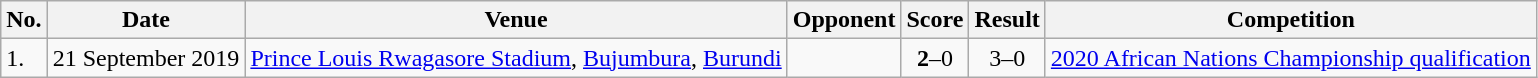<table class="wikitable">
<tr>
<th>No.</th>
<th>Date</th>
<th>Venue</th>
<th>Opponent</th>
<th>Score</th>
<th>Result</th>
<th>Competition</th>
</tr>
<tr>
<td>1.</td>
<td>21 September 2019</td>
<td><a href='#'>Prince Louis Rwagasore Stadium</a>, <a href='#'>Bujumbura</a>, <a href='#'>Burundi</a></td>
<td></td>
<td align=center><strong>2</strong>–0</td>
<td align=center>3–0</td>
<td><a href='#'>2020 African Nations Championship qualification</a></td>
</tr>
</table>
